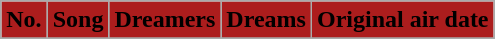<table class="wikitable plainrowheaders" margin:auto;">
<tr>
<th style="background: #AC1D1D;" "width:3em;">No.</th>
<th style="background: #AC1D1D;">Song</th>
<th style="background: #AC1D1D;">Dreamers</th>
<th style="background: #AC1D1D;">Dreams</th>
<th style="background: #AC1D1D;">Original air date</th>
</tr>
<tr>
</tr>
</table>
